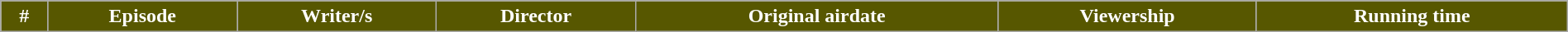<table class="wikitable plainrowheaders" style="width:100%">
<tr>
<th style="background:#575700; color:#fff;">#</th>
<th style="background:#575700; color:#fff;">Episode</th>
<th ! style="background:#575700; color:#fff;">Writer/s</th>
<th ! style="background:#575700; color:#fff;">Director</th>
<th ! style="background:#575700; color:#fff;">Original airdate</th>
<th ! style="background:#575700; color:#fff;">Viewership</th>
<th ! style="background:#575700; color:#fff;">Running time<br>







</th>
</tr>
</table>
